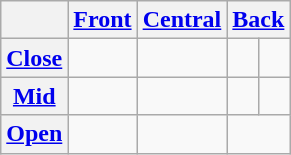<table class="wikitable" style="text-align:center">
<tr>
<th></th>
<th><a href='#'>Front</a></th>
<th><a href='#'>Central</a></th>
<th colspan="2"><a href='#'>Back</a></th>
</tr>
<tr align="center">
<th><a href='#'>Close</a></th>
<td></td>
<td></td>
<td></td>
<td></td>
</tr>
<tr>
<th><a href='#'>Mid</a></th>
<td></td>
<td></td>
<td></td>
<td></td>
</tr>
<tr align="center">
<th><a href='#'>Open</a></th>
<td></td>
<td></td>
<td colspan="2"></td>
</tr>
</table>
